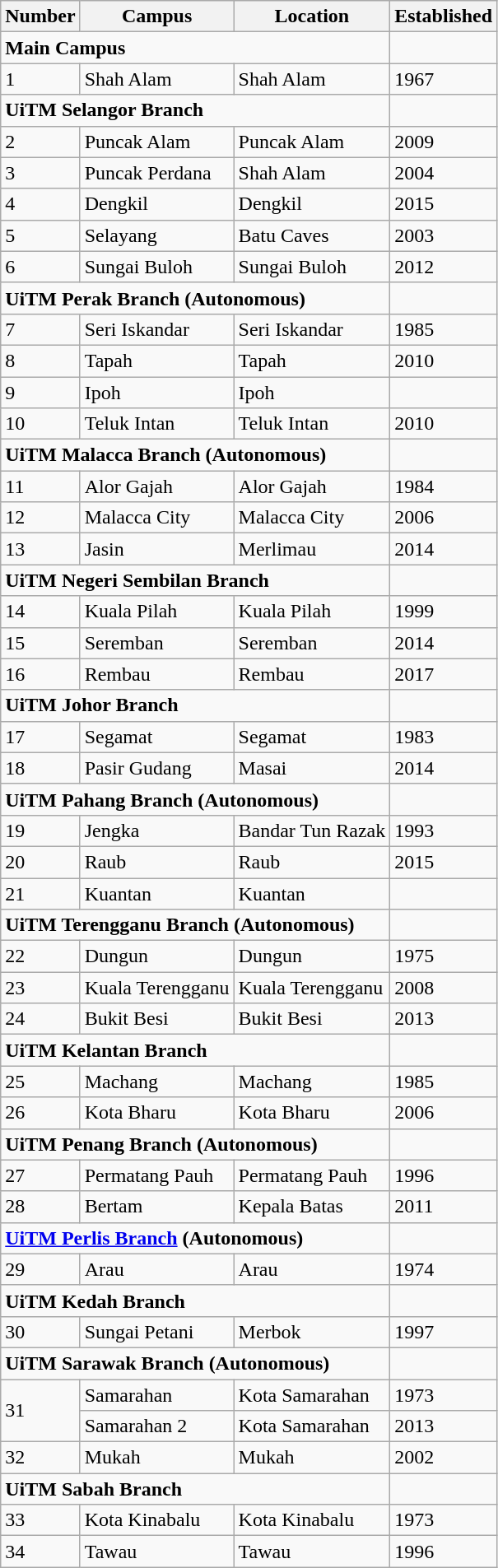<table class="wikitable">
<tr>
<th>Number</th>
<th>Campus</th>
<th>Location</th>
<th>Established</th>
</tr>
<tr>
<td colspan="3"><strong>Main Campus</strong></td>
</tr>
<tr>
<td>1</td>
<td>Shah Alam</td>
<td>Shah Alam</td>
<td>1967</td>
</tr>
<tr>
<td colspan="3"> <strong>UiTM Selangor Branch</strong></td>
</tr>
<tr>
<td>2</td>
<td>Puncak Alam</td>
<td>Puncak Alam</td>
<td>2009</td>
</tr>
<tr>
<td>3</td>
<td>Puncak Perdana</td>
<td>Shah Alam</td>
<td>2004</td>
</tr>
<tr>
<td>4</td>
<td>Dengkil</td>
<td>Dengkil</td>
<td>2015</td>
</tr>
<tr>
<td>5</td>
<td>Selayang</td>
<td>Batu Caves</td>
<td>2003</td>
</tr>
<tr>
<td>6</td>
<td>Sungai Buloh</td>
<td>Sungai Buloh</td>
<td>2012</td>
</tr>
<tr>
<td colspan="3"> <strong>UiTM Perak Branch (Autonomous)</strong></td>
</tr>
<tr>
<td>7</td>
<td>Seri Iskandar</td>
<td>Seri Iskandar</td>
<td>1985</td>
</tr>
<tr>
<td>8</td>
<td>Tapah</td>
<td>Tapah</td>
<td>2010</td>
</tr>
<tr>
<td>9</td>
<td>Ipoh</td>
<td>Ipoh</td>
<td></td>
</tr>
<tr>
<td>10</td>
<td>Teluk Intan</td>
<td>Teluk Intan</td>
<td>2010</td>
</tr>
<tr>
<td colspan="3"> <strong>UiTM Malacca Branch (Autonomous)</strong></td>
</tr>
<tr>
<td>11</td>
<td>Alor Gajah</td>
<td>Alor Gajah</td>
<td>1984</td>
</tr>
<tr>
<td>12</td>
<td>Malacca City</td>
<td>Malacca City</td>
<td>2006</td>
</tr>
<tr>
<td>13</td>
<td>Jasin</td>
<td>Merlimau</td>
<td>2014</td>
</tr>
<tr>
<td colspan="3"> <strong>UiTM Negeri Sembilan Branch</strong></td>
</tr>
<tr>
<td>14</td>
<td>Kuala Pilah</td>
<td>Kuala Pilah</td>
<td>1999</td>
</tr>
<tr>
<td>15</td>
<td>Seremban</td>
<td>Seremban</td>
<td>2014</td>
</tr>
<tr>
<td>16</td>
<td>Rembau</td>
<td>Rembau</td>
<td>2017</td>
</tr>
<tr>
<td colspan="3"> <strong>UiTM Johor Branch</strong></td>
</tr>
<tr>
<td>17</td>
<td>Segamat</td>
<td>Segamat</td>
<td>1983</td>
</tr>
<tr>
<td>18</td>
<td>Pasir Gudang</td>
<td>Masai</td>
<td>2014</td>
</tr>
<tr>
<td colspan="3"> <strong>UiTM Pahang Branch (Autonomous)</strong></td>
</tr>
<tr>
<td>19</td>
<td>Jengka</td>
<td>Bandar Tun Razak</td>
<td>1993</td>
</tr>
<tr>
<td>20</td>
<td>Raub</td>
<td>Raub</td>
<td>2015</td>
</tr>
<tr>
<td>21</td>
<td>Kuantan</td>
<td>Kuantan</td>
<td></td>
</tr>
<tr>
<td colspan="3"> <strong>UiTM Terengganu Branch (Autonomous)</strong></td>
</tr>
<tr>
<td>22</td>
<td>Dungun</td>
<td>Dungun</td>
<td>1975</td>
</tr>
<tr>
<td>23</td>
<td>Kuala Terengganu</td>
<td>Kuala Terengganu</td>
<td>2008</td>
</tr>
<tr>
<td>24</td>
<td>Bukit Besi</td>
<td>Bukit Besi</td>
<td>2013</td>
</tr>
<tr>
<td colspan="3"> <strong>UiTM Kelantan Branch</strong></td>
</tr>
<tr>
<td>25</td>
<td>Machang</td>
<td>Machang</td>
<td>1985</td>
</tr>
<tr>
<td>26</td>
<td>Kota Bharu</td>
<td>Kota Bharu</td>
<td>2006</td>
</tr>
<tr>
<td colspan="3"> <strong>UiTM Penang Branch (Autonomous)</strong></td>
</tr>
<tr>
<td>27</td>
<td>Permatang Pauh</td>
<td>Permatang Pauh</td>
<td>1996</td>
</tr>
<tr>
<td>28</td>
<td>Bertam</td>
<td>Kepala Batas</td>
<td>2011</td>
</tr>
<tr>
<td colspan="3"> <strong><a href='#'>UiTM Perlis Branch</a> (Autonomous)</strong></td>
</tr>
<tr>
<td>29</td>
<td>Arau</td>
<td>Arau</td>
<td>1974</td>
</tr>
<tr>
<td colspan="3"> <strong>UiTM Kedah Branch</strong></td>
</tr>
<tr>
<td>30</td>
<td>Sungai Petani</td>
<td>Merbok</td>
<td>1997</td>
</tr>
<tr>
<td colspan="3"> <strong>UiTM Sarawak Branch (Autonomous)</strong></td>
</tr>
<tr>
<td rowspan=2>31</td>
<td>Samarahan</td>
<td>Kota Samarahan</td>
<td>1973</td>
</tr>
<tr>
<td>Samarahan 2</td>
<td>Kota Samarahan</td>
<td>2013</td>
</tr>
<tr>
<td>32</td>
<td>Mukah</td>
<td>Mukah</td>
<td>2002</td>
</tr>
<tr>
<td colspan="3"> <strong>UiTM Sabah Branch</strong></td>
</tr>
<tr>
<td>33</td>
<td>Kota Kinabalu</td>
<td>Kota Kinabalu</td>
<td>1973</td>
</tr>
<tr>
<td>34</td>
<td>Tawau</td>
<td>Tawau</td>
<td>1996</td>
</tr>
</table>
